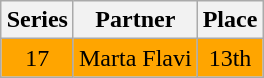<table class="wikitable sortable" style="margin:auto; text-align:center;">
<tr>
<th>Series</th>
<th>Partner</th>
<th>Place</th>
</tr>
<tr | style="background:orange;">
<td>17</td>
<td>Marta Flavi</td>
<td>13th</td>
</tr>
</table>
